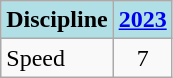<table class="wikitable" style="text-align: center;">
<tr>
<th style="background: #b0e0e6;">Discipline</th>
<th style="background: #b0e0e6;"><a href='#'>2023</a></th>
</tr>
<tr>
<td align="left">Speed</td>
<td>7</td>
</tr>
</table>
